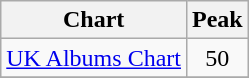<table class="wikitable">
<tr>
<th>Chart</th>
<th>Peak</th>
</tr>
<tr>
<td><a href='#'>UK Albums Chart</a></td>
<td align="center">50</td>
</tr>
<tr>
</tr>
</table>
